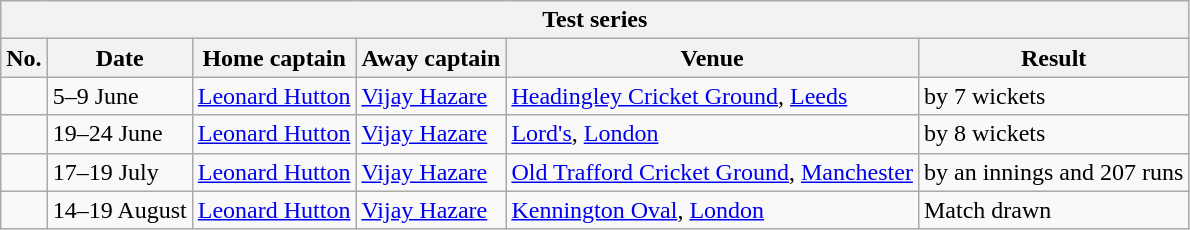<table class="wikitable">
<tr>
<th colspan="9">Test series</th>
</tr>
<tr>
<th>No.</th>
<th>Date</th>
<th>Home captain</th>
<th>Away captain</th>
<th>Venue</th>
<th>Result</th>
</tr>
<tr>
<td></td>
<td>5–9 June</td>
<td><a href='#'>Leonard Hutton</a></td>
<td><a href='#'>Vijay Hazare</a></td>
<td><a href='#'>Headingley Cricket Ground</a>, <a href='#'>Leeds</a></td>
<td> by 7 wickets</td>
</tr>
<tr>
<td></td>
<td>19–24 June</td>
<td><a href='#'>Leonard Hutton</a></td>
<td><a href='#'>Vijay Hazare</a></td>
<td><a href='#'>Lord's</a>, <a href='#'>London</a></td>
<td> by 8 wickets</td>
</tr>
<tr>
<td></td>
<td>17–19 July</td>
<td><a href='#'>Leonard Hutton</a></td>
<td><a href='#'>Vijay Hazare</a></td>
<td><a href='#'>Old Trafford Cricket Ground</a>, <a href='#'>Manchester</a></td>
<td> by an innings and 207 runs</td>
</tr>
<tr>
<td></td>
<td>14–19 August</td>
<td><a href='#'>Leonard Hutton</a></td>
<td><a href='#'>Vijay Hazare</a></td>
<td><a href='#'>Kennington Oval</a>, <a href='#'>London</a></td>
<td>Match drawn</td>
</tr>
</table>
